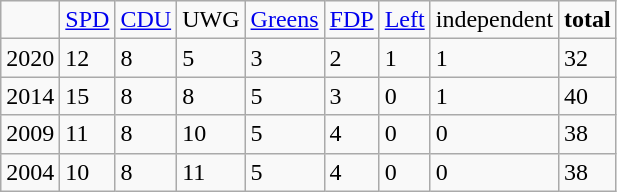<table class="wikitable">
<tr align="center">
<td></td>
<td><a href='#'>SPD</a></td>
<td><a href='#'>CDU</a></td>
<td>UWG</td>
<td><a href='#'>Greens</a></td>
<td><a href='#'>FDP</a></td>
<td><a href='#'>Left</a></td>
<td>independent</td>
<td><strong>total</strong></td>
</tr>
<tr>
<td>2020</td>
<td>12</td>
<td>8</td>
<td>5</td>
<td>3</td>
<td>2</td>
<td>1</td>
<td>1</td>
<td>32</td>
</tr>
<tr>
<td>2014</td>
<td>15</td>
<td>8</td>
<td>8</td>
<td>5</td>
<td>3</td>
<td>0</td>
<td>1</td>
<td>40</td>
</tr>
<tr>
<td>2009</td>
<td>11</td>
<td>8</td>
<td>10</td>
<td>5</td>
<td>4</td>
<td>0</td>
<td>0</td>
<td>38</td>
</tr>
<tr>
<td>2004</td>
<td>10</td>
<td>8</td>
<td>11</td>
<td>5</td>
<td>4</td>
<td>0</td>
<td>0</td>
<td>38</td>
</tr>
</table>
